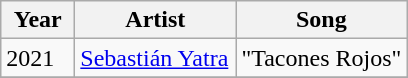<table class="wikitable sortable">
<tr>
<th width="42">Year</th>
<th width="100">Artist</th>
<th class="unsortable">Song</th>
</tr>
<tr>
<td>2021</td>
<td><a href='#'>Sebastián Yatra</a></td>
<td>"Tacones Rojos"</td>
</tr>
<tr>
</tr>
</table>
